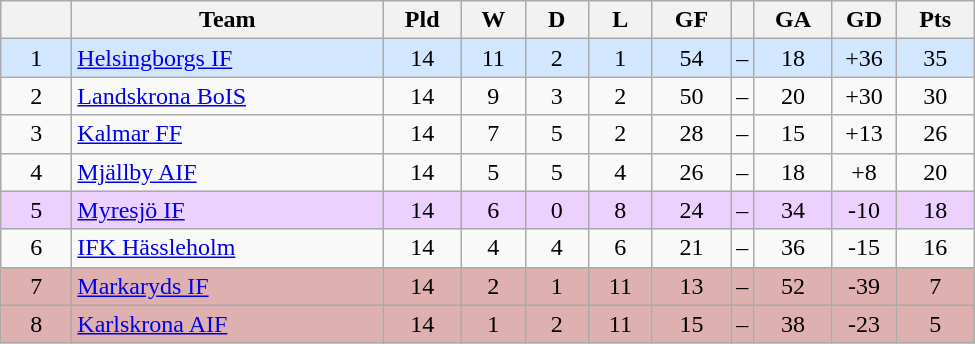<table class="wikitable" style="text-align: center">
<tr>
<th style="width: 40px;"></th>
<th style="width: 200px;">Team</th>
<th style="width: 45px;">Pld</th>
<th style="width: 35px;">W</th>
<th style="width: 35px;">D</th>
<th style="width: 35px;">L</th>
<th style="width: 45px;">GF</th>
<th></th>
<th style="width: 45px;">GA</th>
<th style="width: 35px;">GD</th>
<th style="width: 45px;">Pts</th>
</tr>
<tr style="background: #d2e6ff">
<td>1</td>
<td style="text-align: left;"><a href='#'>Helsingborgs IF</a></td>
<td>14</td>
<td>11</td>
<td>2</td>
<td>1</td>
<td>54</td>
<td>–</td>
<td>18</td>
<td>+36</td>
<td>35</td>
</tr>
<tr>
<td>2</td>
<td style="text-align: left;"><a href='#'>Landskrona BoIS</a></td>
<td>14</td>
<td>9</td>
<td>3</td>
<td>2</td>
<td>50</td>
<td>–</td>
<td>20</td>
<td>+30</td>
<td>30</td>
</tr>
<tr>
<td>3</td>
<td style="text-align: left;"><a href='#'>Kalmar FF</a></td>
<td>14</td>
<td>7</td>
<td>5</td>
<td>2</td>
<td>28</td>
<td>–</td>
<td>15</td>
<td>+13</td>
<td>26</td>
</tr>
<tr>
<td>4</td>
<td style="text-align: left;"><a href='#'>Mjällby AIF</a></td>
<td>14</td>
<td>5</td>
<td>5</td>
<td>4</td>
<td>26</td>
<td>–</td>
<td>18</td>
<td>+8</td>
<td>20</td>
</tr>
<tr style="background: #ecd1ff">
<td>5</td>
<td style="text-align: left;"><a href='#'>Myresjö IF</a></td>
<td>14</td>
<td>6</td>
<td>0</td>
<td>8</td>
<td>24</td>
<td>–</td>
<td>34</td>
<td>-10</td>
<td>18</td>
</tr>
<tr>
<td>6</td>
<td style="text-align: left;"><a href='#'>IFK Hässleholm</a></td>
<td>14</td>
<td>4</td>
<td>4</td>
<td>6</td>
<td>21</td>
<td>–</td>
<td>36</td>
<td>-15</td>
<td>16</td>
</tr>
<tr style="background: #deb0b0">
<td>7</td>
<td style="text-align: left;"><a href='#'>Markaryds IF</a></td>
<td>14</td>
<td>2</td>
<td>1</td>
<td>11</td>
<td>13</td>
<td>–</td>
<td>52</td>
<td>-39</td>
<td>7</td>
</tr>
<tr style="background: #deb0b0">
<td>8</td>
<td style="text-align: left;"><a href='#'>Karlskrona AIF</a></td>
<td>14</td>
<td>1</td>
<td>2</td>
<td>11</td>
<td>15</td>
<td>–</td>
<td>38</td>
<td>-23</td>
<td>5</td>
</tr>
</table>
